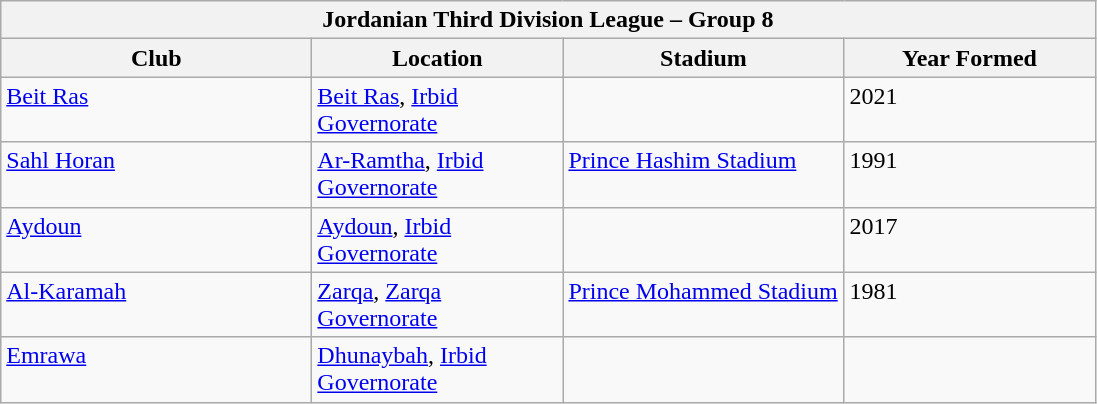<table class="wikitable">
<tr>
<th colspan="4">Jordanian Third Division League – Group 8</th>
</tr>
<tr>
<th style="width:200px;">Club</th>
<th style="width:160px;">Location</th>
<th style="width:180px;">Stadium</th>
<th style="width:160px;">Year Formed</th>
</tr>
<tr style="vertical-align:top;">
<td><a href='#'>Beit Ras</a></td>
<td><a href='#'>Beit Ras</a>, <a href='#'>Irbid Governorate</a></td>
<td></td>
<td>2021</td>
</tr>
<tr style="vertical-align:top;">
<td><a href='#'>Sahl Horan</a></td>
<td><a href='#'>Ar-Ramtha</a>, <a href='#'>Irbid Governorate</a></td>
<td><a href='#'>Prince Hashim Stadium</a></td>
<td>1991</td>
</tr>
<tr style="vertical-align:top;">
<td><a href='#'>Aydoun</a></td>
<td><a href='#'>Aydoun</a>, <a href='#'>Irbid Governorate</a></td>
<td></td>
<td>2017</td>
</tr>
<tr style="vertical-align:top;">
<td><a href='#'>Al-Karamah</a></td>
<td><a href='#'>Zarqa</a>, <a href='#'>Zarqa Governorate</a></td>
<td><a href='#'>Prince Mohammed Stadium</a></td>
<td>1981</td>
</tr>
<tr style="vertical-align:top;">
<td><a href='#'>Emrawa</a></td>
<td><a href='#'>Dhunaybah</a>, <a href='#'>Irbid Governorate</a></td>
<td></td>
<td></td>
</tr>
</table>
